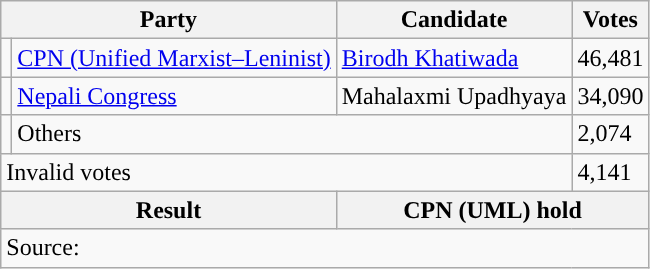<table class="wikitable">
<tr>
<th colspan="2">Party</th>
<th>Candidate</th>
<th>Votes</th>
</tr>
<tr>
<td style="background-color:"></td>
<td><a href='#'>CPN (Unified Marxist–Leninist)</a></td>
<td><a href='#'>Birodh Khatiwada</a></td>
<td>46,481</td>
</tr>
<tr>
<td style="background-color:"></td>
<td><a href='#'>Nepali Congress</a></td>
<td>Mahalaxmi Upadhyaya</td>
<td>34,090</td>
</tr>
<tr>
<td></td>
<td colspan="2">Others</td>
<td>2,074</td>
</tr>
<tr>
<td colspan="3">Invalid votes</td>
<td>4,141</td>
</tr>
<tr>
<th colspan="2">Result</th>
<th colspan="2">CPN (UML) hold</th>
</tr>
<tr>
<td colspan="4">Source: </td>
</tr>
</table>
